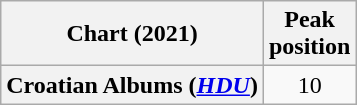<table class="wikitable plainrowheaders" style="text-align:center">
<tr>
<th scope="col">Chart (2021)</th>
<th scope="col">Peak<br> position</th>
</tr>
<tr>
<th scope="row">Croatian Albums (<em><a href='#'>HDU</a></em>)</th>
<td>10</td>
</tr>
</table>
